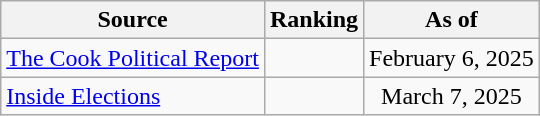<table class="wikitable" style="text-align:center">
<tr>
<th>Source</th>
<th>Ranking</th>
<th>As of</th>
</tr>
<tr>
<td align=left><a href='#'>The Cook Political Report</a></td>
<td></td>
<td>February 6, 2025</td>
</tr>
<tr>
<td align=left><a href='#'>Inside Elections</a></td>
<td></td>
<td>March 7, 2025</td>
</tr>
</table>
